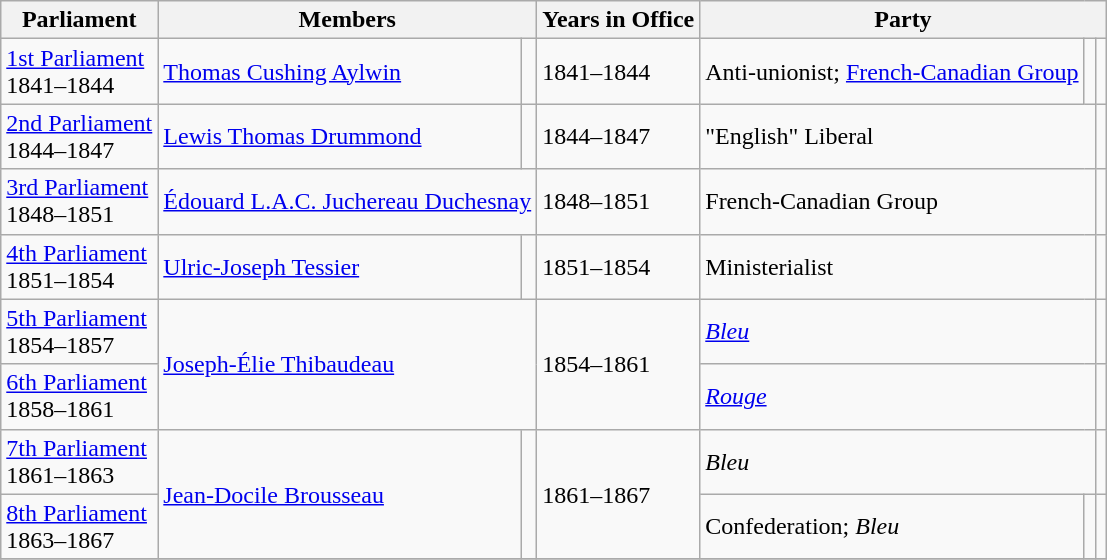<table class="wikitable">
<tr>
<th>Parliament</th>
<th colspan = "2">Members</th>
<th>Years in Office</th>
<th colspan = "3">Party</th>
</tr>
<tr>
<td><a href='#'>1st Parliament</a><br>1841–1844</td>
<td><a href='#'>Thomas Cushing Aylwin</a></td>
<td></td>
<td>1841–1844</td>
<td>Anti-unionist; <a href='#'>French-Canadian Group</a></td>
<td></td>
<td></td>
</tr>
<tr>
<td><a href='#'>2nd Parliament</a> <br> 1844–1847</td>
<td><a href='#'>Lewis Thomas Drummond</a></td>
<td></td>
<td>1844–1847</td>
<td colspan ="2">"English" Liberal</td>
<td></td>
</tr>
<tr>
<td><a href='#'>3rd Parliament</a> <br> 1848–1851</td>
<td colspan = "2"><a href='#'>Édouard L.A.C. Juchereau Duchesnay</a></td>
<td>1848–1851</td>
<td colspan = "2">French-Canadian Group</td>
<td></td>
</tr>
<tr>
<td><a href='#'>4th Parliament</a> <br> 1851–1854</td>
<td><a href='#'>Ulric-Joseph Tessier</a></td>
<td></td>
<td>1851–1854</td>
<td colspan = "2">Ministerialist</td>
<td></td>
</tr>
<tr>
<td><a href='#'>5th Parliament</a> <br>1854–1857</td>
<td rowspan = "2" colspan = "2"><a href='#'>Joseph-Élie Thibaudeau</a></td>
<td rowspan = "2">1854–1861</td>
<td colspan = "2"><a href='#'><em>Bleu</em></a></td>
<td></td>
</tr>
<tr>
<td><a href='#'>6th Parliament</a> <br>1858–1861</td>
<td colspan = "2"><a href='#'><em>Rouge</em></a></td>
<td></td>
</tr>
<tr>
<td><a href='#'>7th Parliament</a> <br> 1861–1863</td>
<td rowspan = "2"><a href='#'>Jean-Docile Brousseau</a></td>
<td rowspan = "2"></td>
<td rowspan = "2">1861–1867</td>
<td colspan = "2"><em>Bleu</em></td>
<td></td>
</tr>
<tr>
<td><a href='#'>8th Parliament</a> <br> 1863–1867</td>
<td>Confederation;  <em>Bleu</em></td>
<td></td>
<td></td>
</tr>
<tr>
</tr>
</table>
